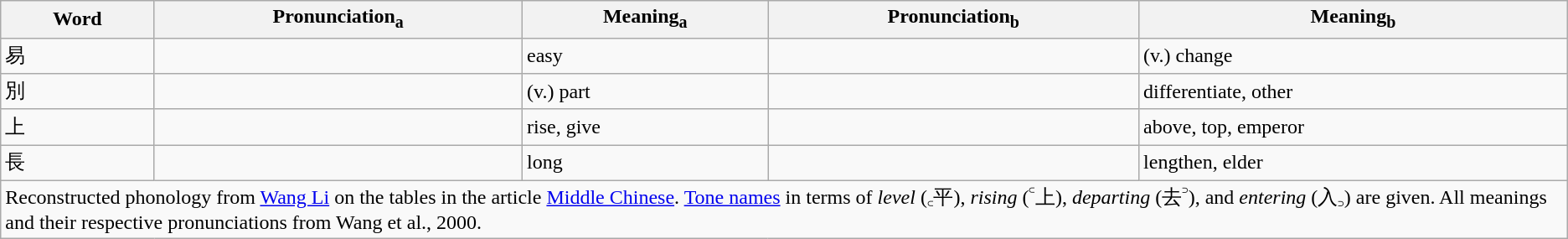<table class="wikitable">
<tr>
<th>Word</th>
<th>Pronunciation<sub>a</sub></th>
<th>Meaning<sub>a</sub></th>
<th>Pronunciation<sub>b</sub></th>
<th>Meaning<sub>b</sub></th>
</tr>
<tr>
<td>易</td>
<td></td>
<td>easy</td>
<td></td>
<td>(v.) change</td>
</tr>
<tr>
<td>別</td>
<td></td>
<td>(v.) part</td>
<td></td>
<td>differentiate, other</td>
</tr>
<tr>
<td>上</td>
<td></td>
<td>rise, give</td>
<td></td>
<td>above, top, emperor</td>
</tr>
<tr>
<td>長</td>
<td></td>
<td>long</td>
<td></td>
<td>lengthen, elder</td>
</tr>
<tr>
<td colspan="5">Reconstructed phonology from <a href='#'>Wang Li</a> on the tables in the article <a href='#'>Middle Chinese</a>. <a href='#'>Tone names</a> in terms of <em>level</em> (꜀平), <em>rising</em> (꜂上), <em>departing</em> (去꜄), and <em>entering</em> (入꜆) are given. All meanings and their respective pronunciations from Wang et al., 2000.</td>
</tr>
</table>
